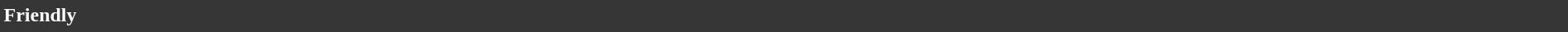<table style="width: 100%; background:#363636; color:white;">
<tr>
<td><strong>Friendly</strong></td>
</tr>
<tr>
</tr>
</table>
